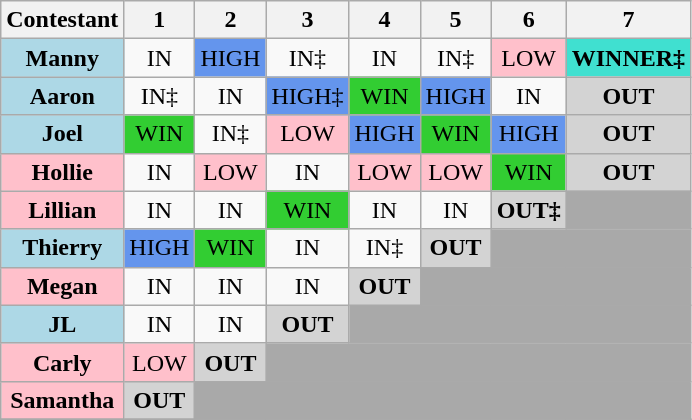<table class="wikitable" align style="text-align:center">
<tr>
<th>Contestant</th>
<th>1</th>
<th>2</th>
<th>3</th>
<th>4</th>
<th>5</th>
<th>6</th>
<th>7</th>
</tr>
<tr>
<th style="background:lightblue"><strong>Manny</strong></th>
<td>IN</td>
<td style="background:cornflowerblue">HIGH</td>
<td>IN‡</td>
<td>IN</td>
<td>IN‡</td>
<td style="background:pink">LOW</td>
<td style="background:turquoise"><strong>WINNER‡</strong></td>
</tr>
<tr>
<th style="background:lightblue"><strong>Aaron</strong></th>
<td>IN‡</td>
<td>IN</td>
<td style="background:cornflowerblue">HIGH‡</td>
<td style="background:limegreen">WIN</td>
<td style="background:cornflowerblue">HIGH</td>
<td>IN</td>
<td style="background:lightgray;"><strong>OUT</strong></td>
</tr>
<tr>
<th style="background:lightblue"><strong>Joel</strong></th>
<td style="background:limegreen">WIN</td>
<td>IN‡</td>
<td style="background:pink">LOW</td>
<td style="background:cornflowerblue">HIGH</td>
<td style="background:limegreen">WIN</td>
<td style="background:cornflowerblue">HIGH</td>
<td style="background:lightgray;"><strong>OUT</strong></td>
</tr>
<tr>
<th style="background:pink"><strong>Hollie</strong></th>
<td>IN</td>
<td style="background:pink">LOW</td>
<td>IN</td>
<td style="background:pink">LOW</td>
<td style="background:pink">LOW</td>
<td style="background:limegreen">WIN</td>
<td style="background:lightgray;"><strong>OUT</strong></td>
</tr>
<tr>
<th style="background:pink"><strong>Lillian</strong></th>
<td>IN</td>
<td>IN</td>
<td style="background:limegreen">WIN</td>
<td>IN</td>
<td>IN</td>
<td style="background:lightgray;"><strong>OUT‡</strong></td>
<td colspan="10" style="background:darkgrey;"></td>
</tr>
<tr>
<th style="background:lightblue"><strong>Thierry</strong></th>
<td style="background:cornflowerblue">HIGH</td>
<td style="background:limegreen">WIN</td>
<td>IN</td>
<td>IN‡</td>
<td style="background:lightgray;"><strong>OUT</strong></td>
<td colspan="10" style="background:darkgrey;"></td>
</tr>
<tr>
<th style="background:pink"><strong>Megan</strong></th>
<td>IN</td>
<td>IN</td>
<td>IN</td>
<td style="background:lightgray;"><strong>OUT</strong></td>
<td colspan="10" style="background:darkgrey;"></td>
</tr>
<tr>
<th style="background:lightblue"><strong>JL</strong></th>
<td>IN</td>
<td>IN</td>
<td style="background:lightgray;"><strong>OUT</strong></td>
<td colspan="10" style="background:darkgrey;"></td>
</tr>
<tr>
<th style="background:pink"><strong>Carly</strong></th>
<td style="background:pink">LOW</td>
<td style="background:lightgray;"><strong>OUT</strong></td>
<td colspan="10" style="background:darkgrey;"></td>
</tr>
<tr>
<th style="background:pink"><strong>Samantha</strong></th>
<td style="background:lightgray;"><strong>OUT</strong></td>
<td colspan="10" style="background:darkgrey;"></td>
</tr>
<tr>
</tr>
</table>
